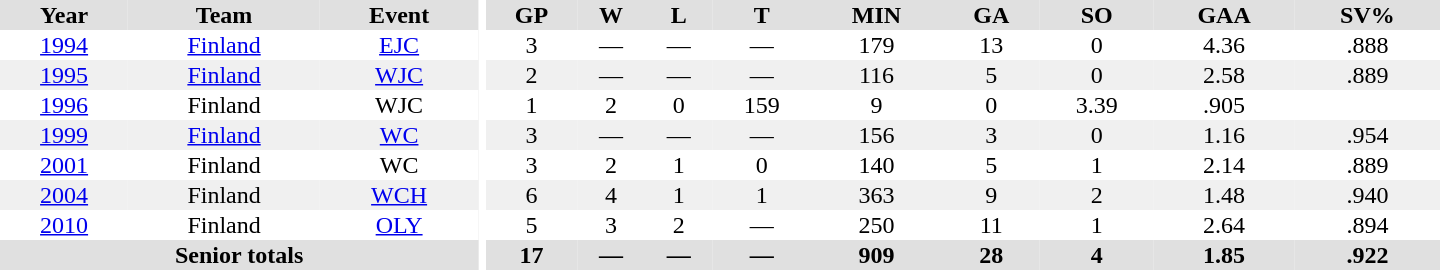<table border="0" cellpadding="1" cellspacing="0" ID="Table3" style="text-align:center; width:60em;">
<tr bgcolor="#e0e0e0">
<th>Year</th>
<th>Team</th>
<th>Event</th>
<th rowspan="99" bgcolor="#ffffff"></th>
<th>GP</th>
<th>W</th>
<th>L</th>
<th>T</th>
<th>MIN</th>
<th>GA</th>
<th>SO</th>
<th>GAA</th>
<th>SV%</th>
</tr>
<tr>
<td><a href='#'>1994</a></td>
<td><a href='#'>Finland</a></td>
<td><a href='#'>EJC</a></td>
<td>3</td>
<td>—</td>
<td>—</td>
<td>—</td>
<td>179</td>
<td>13</td>
<td>0</td>
<td>4.36</td>
<td>.888</td>
</tr>
<tr bgcolor="#f0f0f0">
<td><a href='#'>1995</a></td>
<td><a href='#'>Finland</a></td>
<td><a href='#'>WJC</a></td>
<td>2</td>
<td>—</td>
<td>—</td>
<td>—</td>
<td>116</td>
<td>5</td>
<td>0</td>
<td>2.58</td>
<td>.889</td>
</tr>
<tr>
<td><a href='#'>1996</a></td>
<td>Finland</td>
<td>WJC</td>
<td 3>1</td>
<td>2</td>
<td>0</td>
<td>159</td>
<td>9</td>
<td>0</td>
<td>3.39</td>
<td>.905</td>
</tr>
<tr bgcolor="#f0f0f0">
<td><a href='#'>1999</a></td>
<td><a href='#'>Finland</a></td>
<td><a href='#'>WC</a></td>
<td>3</td>
<td>—</td>
<td>—</td>
<td>—</td>
<td>156</td>
<td>3</td>
<td>0</td>
<td>1.16</td>
<td>.954</td>
</tr>
<tr>
<td><a href='#'>2001</a></td>
<td>Finland</td>
<td>WC</td>
<td>3</td>
<td>2</td>
<td>1</td>
<td>0</td>
<td>140</td>
<td>5</td>
<td>1</td>
<td>2.14</td>
<td>.889</td>
</tr>
<tr bgcolor="#f0f0f0">
<td><a href='#'>2004</a></td>
<td>Finland</td>
<td><a href='#'>WCH</a></td>
<td>6</td>
<td>4</td>
<td>1</td>
<td>1</td>
<td>363</td>
<td>9</td>
<td>2</td>
<td>1.48</td>
<td>.940</td>
</tr>
<tr>
<td><a href='#'>2010</a></td>
<td>Finland</td>
<td><a href='#'>OLY</a></td>
<td>5</td>
<td>3</td>
<td>2</td>
<td>—</td>
<td>250</td>
<td>11</td>
<td>1</td>
<td>2.64</td>
<td>.894</td>
</tr>
<tr bgcolor="#e0e0e0">
<th colspan="3">Senior totals</th>
<th>17</th>
<th>—</th>
<th>—</th>
<th>—</th>
<th>909</th>
<th>28</th>
<th>4</th>
<th>1.85</th>
<th>.922</th>
</tr>
</table>
